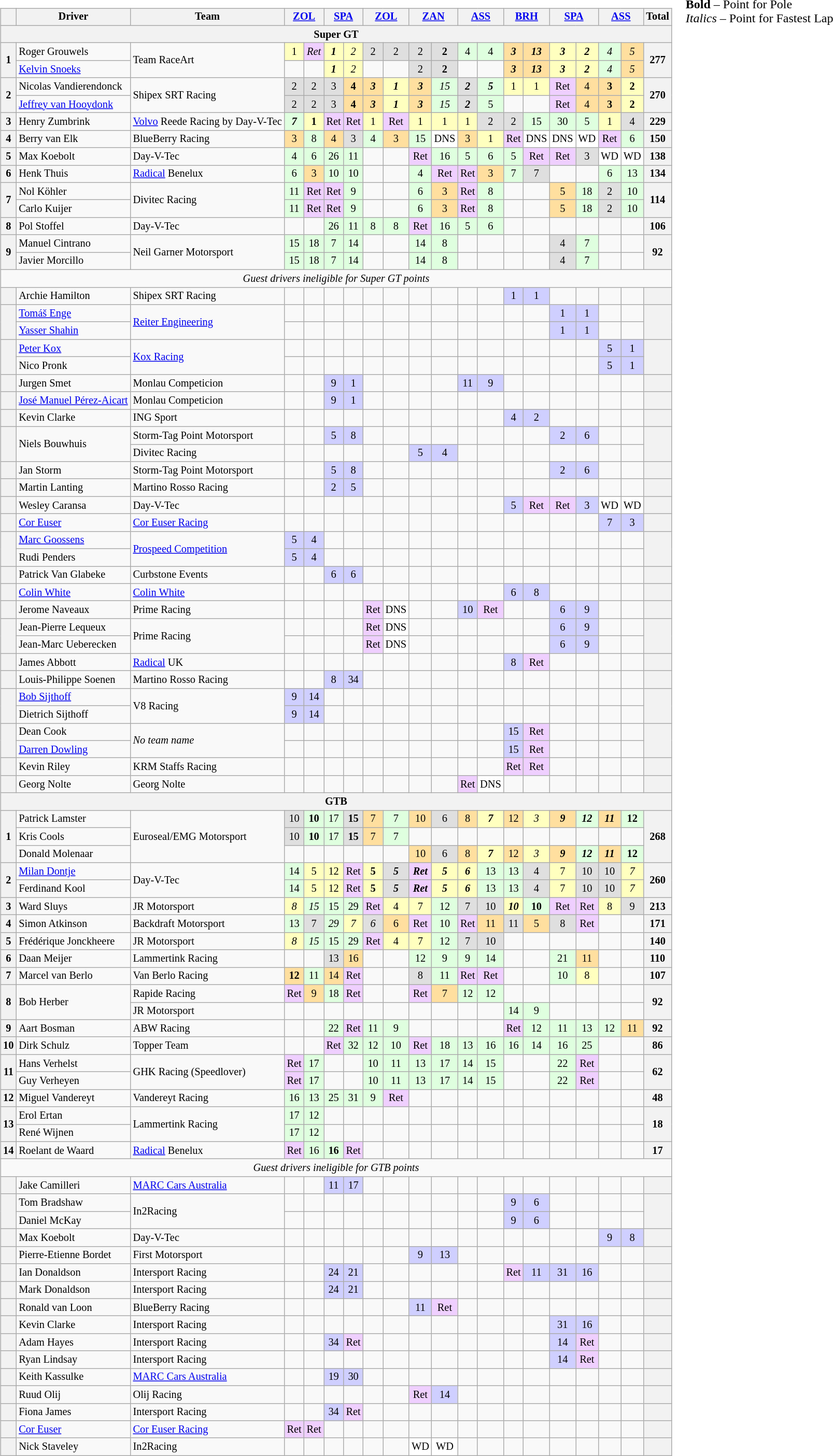<table>
<tr>
<td valign="top"><br><table class="wikitable" style="font-size: 85%; text-align:center;">
<tr>
<th></th>
<th>Driver</th>
<th>Team</th>
<th colspan=2><a href='#'>ZOL</a><br></th>
<th colspan=2><a href='#'>SPA</a><br></th>
<th colspan=2><a href='#'>ZOL</a><br></th>
<th colspan=2><a href='#'>ZAN</a><br></th>
<th colspan=2><a href='#'>ASS</a><br></th>
<th colspan=2><a href='#'>BRH</a><br></th>
<th colspan=2><a href='#'>SPA</a><br></th>
<th colspan=2><a href='#'>ASS</a><br></th>
<th>Total</th>
</tr>
<tr>
<th colspan=20>Super GT</th>
</tr>
<tr>
<th rowspan=2>1</th>
<td align=left> Roger Grouwels</td>
<td rowspan=2 align=left>Team RaceArt</td>
<td style="background:#FFFFBF;">1</td>
<td style="background:#EFCFFF;"><em>Ret</em></td>
<td style="background:#FFFFBF;"><strong><em>1</em></strong></td>
<td style="background:#FFFFBF;"><em>2</em></td>
<td style="background:#DFDFDF;">2</td>
<td style="background:#DFDFDF;">2</td>
<td style="background:#DFDFDF;">2</td>
<td style="background:#DFDFDF;"><strong>2</strong></td>
<td style="background:#DFFFDF;">4</td>
<td style="background:#DFFFDF;">4</td>
<td style="background:#FFDF9F;"><strong><em>3</em></strong></td>
<td style="background:#FFDF9F;"><strong><em>13</em></strong></td>
<td style="background:#FFFFBF;"><strong><em>3</em></strong></td>
<td style="background:#FFFFBF;"><strong><em>2</em></strong></td>
<td style="background:#DFFFDF;"><em>4</em></td>
<td style="background:#FFDF9F;"><em>5</em></td>
<th rowspan=2>277</th>
</tr>
<tr>
<td align=left> <a href='#'>Kelvin Snoeks</a></td>
<td></td>
<td></td>
<td style="background:#FFFFBF;"><strong><em>1</em></strong></td>
<td style="background:#FFFFBF;"><em>2</em></td>
<td></td>
<td></td>
<td style="background:#DFDFDF;">2</td>
<td style="background:#DFDFDF;"><strong>2</strong></td>
<td></td>
<td></td>
<td style="background:#FFDF9F;"><strong><em>3</em></strong></td>
<td style="background:#FFDF9F;"><strong><em>13</em></strong></td>
<td style="background:#FFFFBF;"><strong><em>3</em></strong></td>
<td style="background:#FFFFBF;"><strong><em>2</em></strong></td>
<td style="background:#DFFFDF;"><em>4</em></td>
<td style="background:#FFDF9F;"><em>5</em></td>
</tr>
<tr>
<th rowspan=2>2</th>
<td align=left> Nicolas Vandierendonck</td>
<td rowspan=2 align=left>Shipex SRT Racing</td>
<td style="background:#DFDFDF;">2</td>
<td style="background:#DFDFDF;">2</td>
<td style="background:#DFDFDF;">3</td>
<td style="background:#FFDF9F;"><strong>4</strong></td>
<td style="background:#FFDF9F;"><strong><em>3</em></strong></td>
<td style="background:#FFFFBF;"><strong><em>1</em></strong></td>
<td style="background:#FFDF9F;"><strong><em>3</em></strong></td>
<td style="background:#DFFFDF;"><em>15</em></td>
<td style="background:#DFDFDF;"><strong><em>2</em></strong></td>
<td style="background:#DFFFDF;"><strong><em>5</em></strong></td>
<td style="background:#FFFFBF;">1</td>
<td style="background:#FFFFBF;">1</td>
<td style="background:#EFCFFF;">Ret</td>
<td style="background:#FFDF9F;">4</td>
<td style="background:#FFDF9F;"><strong>3</strong></td>
<td style="background:#FFFFBF;"><strong>2</strong></td>
<th rowspan=2>270</th>
</tr>
<tr>
<td align=left> <a href='#'>Jeffrey van Hooydonk</a></td>
<td style="background:#DFDFDF;">2</td>
<td style="background:#DFDFDF;">2</td>
<td style="background:#DFDFDF;">3</td>
<td style="background:#FFDF9F;"><strong>4</strong></td>
<td style="background:#FFDF9F;"><strong><em>3</em></strong></td>
<td style="background:#FFFFBF;"><strong><em>1</em></strong></td>
<td style="background:#FFDF9F;"><strong><em>3</em></strong></td>
<td style="background:#DFFFDF;"><em>15</em></td>
<td style="background:#DFDFDF;"><strong><em>2</em></strong></td>
<td style="background:#DFFFDF;">5</td>
<td></td>
<td></td>
<td style="background:#EFCFFF;">Ret</td>
<td style="background:#FFDF9F;">4</td>
<td style="background:#FFDF9F;"><strong>3</strong></td>
<td style="background:#FFFFBF;"><strong>2</strong></td>
</tr>
<tr>
<th>3</th>
<td align=left> Henry Zumbrink</td>
<td align=left><a href='#'>Volvo</a> Reede Racing by Day-V-Tec</td>
<td style="background:#DFFFDF;"><strong><em>7</em></strong></td>
<td style="background:#FFFFBF;"><strong>1</strong></td>
<td style="background:#EFCFFF;">Ret</td>
<td style="background:#EFCFFF;">Ret</td>
<td style="background:#FFFFBF;">1</td>
<td style="background:#EFCFFF;">Ret</td>
<td style="background:#FFFFBF;">1</td>
<td style="background:#FFFFBF;">1</td>
<td style="background:#FFFFBF;">1</td>
<td style="background:#DFDFDF;">2</td>
<td style="background:#DFDFDF;">2</td>
<td style="background:#DFFFDF;">15</td>
<td style="background:#DFFFDF;">30</td>
<td style="background:#DFFFDF;">5</td>
<td style="background:#FFFFBF;">1</td>
<td style="background:#DFDFDF;">4</td>
<th>229</th>
</tr>
<tr>
<th>4</th>
<td align=left> Berry van Elk</td>
<td align=left>BlueBerry Racing</td>
<td style="background:#FFDF9F;">3</td>
<td style="background:#DFFFDF;">8</td>
<td style="background:#FFDF9F;">4</td>
<td style="background:#DFDFDF;">3</td>
<td style="background:#DFFFDF;">4</td>
<td style="background:#FFDF9F;">3</td>
<td style="background:#DFFFDF;">15</td>
<td style="background:#FFFFFF;">DNS</td>
<td style="background:#FFDF9F;">3</td>
<td style="background:#FFFFBF;">1</td>
<td style="background:#EFCFFF;">Ret</td>
<td style="background:#FFFFFF;">DNS</td>
<td style="background:#FFFFFF;">DNS</td>
<td style="background:#FFFFFF;">WD</td>
<td style="background:#EFCFFF;">Ret</td>
<td style="background:#DFFFDF;">6</td>
<th>150</th>
</tr>
<tr>
<th>5</th>
<td align=left> Max Koebolt</td>
<td align=left>Day-V-Tec</td>
<td style="background:#DFFFDF;">4</td>
<td style="background:#DFFFDF;">6</td>
<td style="background:#DFFFDF;">26</td>
<td style="background:#DFFFDF;">11</td>
<td></td>
<td></td>
<td style="background:#EFCFFF;">Ret</td>
<td style="background:#DFFFDF;">16</td>
<td style="background:#DFFFDF;">5</td>
<td style="background:#DFFFDF;">6</td>
<td style="background:#DFFFDF;">5</td>
<td style="background:#EFCFFF;">Ret</td>
<td style="background:#EFCFFF;">Ret</td>
<td style="background:#DFDFDF;">3</td>
<td style="background:#FFFFFF;">WD</td>
<td style="background:#FFFFFF;">WD</td>
<th>138</th>
</tr>
<tr>
<th>6</th>
<td align=left> Henk Thuis</td>
<td align=left><a href='#'>Radical</a> Benelux</td>
<td style="background:#DFFFDF;">6</td>
<td style="background:#FFDF9F;">3</td>
<td style="background:#DFFFDF;">10</td>
<td style="background:#DFFFDF;">10</td>
<td></td>
<td></td>
<td style="background:#DFFFDF;">4</td>
<td style="background:#EFCFFF;">Ret</td>
<td style="background:#EFCFFF;">Ret</td>
<td style="background:#FFDF9F;">3</td>
<td style="background:#DFFFDF;">7</td>
<td style="background:#DFDFDF;">7</td>
<td></td>
<td></td>
<td style="background:#DFFFDF;">6</td>
<td style="background:#DFFFDF;">13</td>
<th>134</th>
</tr>
<tr>
<th rowspan=2>7</th>
<td align=left> Nol Köhler</td>
<td rowspan=2 align=left>Divitec Racing</td>
<td style="background:#DFFFDF;">11</td>
<td style="background:#EFCFFF;">Ret</td>
<td style="background:#EFCFFF;">Ret</td>
<td style="background:#DFFFDF;">9</td>
<td></td>
<td></td>
<td style="background:#DFFFDF;">6</td>
<td style="background:#FFDF9F;">3</td>
<td style="background:#EFCFFF;">Ret</td>
<td style="background:#DFFFDF;">8</td>
<td></td>
<td></td>
<td style="background:#FFDF9F;">5</td>
<td style="background:#DFFFDF;">18</td>
<td style="background:#DFDFDF;">2</td>
<td style="background:#DFFFDF;">10</td>
<th rowspan=2>114</th>
</tr>
<tr>
<td align=left> Carlo Kuijer</td>
<td style="background:#DFFFDF;">11</td>
<td style="background:#EFCFFF;">Ret</td>
<td style="background:#EFCFFF;">Ret</td>
<td style="background:#DFFFDF;">9</td>
<td></td>
<td></td>
<td style="background:#DFFFDF;">6</td>
<td style="background:#FFDF9F;">3</td>
<td style="background:#EFCFFF;">Ret</td>
<td style="background:#DFFFDF;">8</td>
<td></td>
<td></td>
<td style="background:#FFDF9F;">5</td>
<td style="background:#DFFFDF;">18</td>
<td style="background:#DFDFDF;">2</td>
<td style="background:#DFFFDF;">10</td>
</tr>
<tr>
<th>8</th>
<td align=left> Pol Stoffel</td>
<td align=left>Day-V-Tec</td>
<td></td>
<td></td>
<td style="background:#DFFFDF;">26</td>
<td style="background:#DFFFDF;">11</td>
<td style="background:#DFFFDF;">8</td>
<td style="background:#DFFFDF;">8</td>
<td style="background:#EFCFFF;">Ret</td>
<td style="background:#DFFFDF;">16</td>
<td style="background:#DFFFDF;">5</td>
<td style="background:#DFFFDF;">6</td>
<td></td>
<td></td>
<td></td>
<td></td>
<td></td>
<td></td>
<th>106</th>
</tr>
<tr>
<th rowspan=2>9</th>
<td align=left> Manuel Cintrano</td>
<td rowspan=2 align=left>Neil Garner Motorsport</td>
<td style="background:#DFFFDF;">15</td>
<td style="background:#DFFFDF;">18</td>
<td style="background:#DFFFDF;">7</td>
<td style="background:#DFFFDF;">14</td>
<td></td>
<td></td>
<td style="background:#DFFFDF;">14</td>
<td style="background:#DFFFDF;">8</td>
<td></td>
<td></td>
<td></td>
<td></td>
<td style="background:#DFDFDF;">4</td>
<td style="background:#DFFFDF;">7</td>
<td></td>
<td></td>
<th rowspan=2>92</th>
</tr>
<tr>
<td align=left> Javier Morcillo</td>
<td style="background:#DFFFDF;">15</td>
<td style="background:#DFFFDF;">18</td>
<td style="background:#DFFFDF;">7</td>
<td style="background:#DFFFDF;">14</td>
<td></td>
<td></td>
<td style="background:#DFFFDF;">14</td>
<td style="background:#DFFFDF;">8</td>
<td></td>
<td></td>
<td></td>
<td></td>
<td style="background:#DFDFDF;">4</td>
<td style="background:#DFFFDF;">7</td>
<td></td>
<td></td>
</tr>
<tr>
<td colspan=20 align=center><em>Guest drivers ineligible for Super GT points</em></td>
</tr>
<tr>
<th></th>
<td align=left> Archie Hamilton</td>
<td align=left>Shipex SRT Racing</td>
<td></td>
<td></td>
<td></td>
<td></td>
<td></td>
<td></td>
<td></td>
<td></td>
<td></td>
<td></td>
<td style="background:#CFCFFF;">1</td>
<td style="background:#CFCFFF;">1</td>
<td></td>
<td></td>
<td></td>
<td></td>
<th></th>
</tr>
<tr>
<th rowspan=2></th>
<td align=left> <a href='#'>Tomáš Enge</a></td>
<td rowspan=2 align=left><a href='#'>Reiter Engineering</a></td>
<td></td>
<td></td>
<td></td>
<td></td>
<td></td>
<td></td>
<td></td>
<td></td>
<td></td>
<td></td>
<td></td>
<td></td>
<td style="background:#CFCFFF;">1</td>
<td style="background:#CFCFFF;">1</td>
<td></td>
<td></td>
<th rowspan=2></th>
</tr>
<tr>
<td align=left> <a href='#'>Yasser Shahin</a></td>
<td></td>
<td></td>
<td></td>
<td></td>
<td></td>
<td></td>
<td></td>
<td></td>
<td></td>
<td></td>
<td></td>
<td></td>
<td style="background:#CFCFFF;">1</td>
<td style="background:#CFCFFF;">1</td>
<td></td>
<td></td>
</tr>
<tr>
<th rowspan=2></th>
<td align=left> <a href='#'>Peter Kox</a></td>
<td rowspan=2 align=left><a href='#'>Kox Racing</a></td>
<td></td>
<td></td>
<td></td>
<td></td>
<td></td>
<td></td>
<td></td>
<td></td>
<td></td>
<td></td>
<td></td>
<td></td>
<td></td>
<td></td>
<td style="background:#CFCFFF;">5</td>
<td style="background:#CFCFFF;">1</td>
<th rowspan=2></th>
</tr>
<tr>
<td align=left> Nico Pronk</td>
<td></td>
<td></td>
<td></td>
<td></td>
<td></td>
<td></td>
<td></td>
<td></td>
<td></td>
<td></td>
<td></td>
<td></td>
<td></td>
<td></td>
<td style="background:#CFCFFF;">5</td>
<td style="background:#CFCFFF;">1</td>
</tr>
<tr>
<th></th>
<td align=left> Jurgen Smet</td>
<td align=left>Monlau Competicion</td>
<td></td>
<td></td>
<td style="background:#CFCFFF;">9</td>
<td style="background:#CFCFFF;">1</td>
<td></td>
<td></td>
<td></td>
<td></td>
<td style="background:#CFCFFF;">11</td>
<td style="background:#CFCFFF;">9</td>
<td></td>
<td></td>
<td></td>
<td></td>
<td></td>
<td></td>
<th></th>
</tr>
<tr>
<th></th>
<td align=left> <a href='#'>José Manuel Pérez-Aicart</a></td>
<td align=left>Monlau Competicion</td>
<td></td>
<td></td>
<td style="background:#CFCFFF;">9</td>
<td style="background:#CFCFFF;">1</td>
<td></td>
<td></td>
<td></td>
<td></td>
<td></td>
<td></td>
<td></td>
<td></td>
<td></td>
<td></td>
<td></td>
<td></td>
<th></th>
</tr>
<tr>
<th></th>
<td align=left> Kevin Clarke</td>
<td align=left>ING Sport</td>
<td></td>
<td></td>
<td></td>
<td></td>
<td></td>
<td></td>
<td></td>
<td></td>
<td></td>
<td></td>
<td style="background:#CFCFFF;">4</td>
<td style="background:#CFCFFF;">2</td>
<td></td>
<td></td>
<td></td>
<td></td>
<th></th>
</tr>
<tr>
<th rowspan=2></th>
<td rowspan=2 align=left> Niels Bouwhuis</td>
<td align=left>Storm-Tag Point Motorsport</td>
<td></td>
<td></td>
<td style="background:#CFCFFF;">5</td>
<td style="background:#CFCFFF;">8</td>
<td></td>
<td></td>
<td></td>
<td></td>
<td></td>
<td></td>
<td></td>
<td></td>
<td style="background:#CFCFFF;">2</td>
<td style="background:#CFCFFF;">6</td>
<td></td>
<td></td>
<th rowspan=2></th>
</tr>
<tr>
<td align=left>Divitec Racing</td>
<td></td>
<td></td>
<td></td>
<td></td>
<td></td>
<td></td>
<td style="background:#CFCFFF;">5</td>
<td style="background:#CFCFFF;">4</td>
<td></td>
<td></td>
<td></td>
<td></td>
<td></td>
<td></td>
<td></td>
<td></td>
</tr>
<tr>
<th></th>
<td align=left> Jan Storm</td>
<td align=left>Storm-Tag Point Motorsport</td>
<td></td>
<td></td>
<td style="background:#CFCFFF;">5</td>
<td style="background:#CFCFFF;">8</td>
<td></td>
<td></td>
<td></td>
<td></td>
<td></td>
<td></td>
<td></td>
<td></td>
<td style="background:#CFCFFF;">2</td>
<td style="background:#CFCFFF;">6</td>
<td></td>
<td></td>
<th></th>
</tr>
<tr>
<th></th>
<td align=left> Martin Lanting</td>
<td align=left>Martino Rosso Racing</td>
<td></td>
<td></td>
<td style="background:#CFCFFF;">2</td>
<td style="background:#CFCFFF;">5</td>
<td></td>
<td></td>
<td></td>
<td></td>
<td></td>
<td></td>
<td></td>
<td></td>
<td></td>
<td></td>
<td></td>
<td></td>
<th></th>
</tr>
<tr>
<th></th>
<td align=left> Wesley Caransa</td>
<td align=left>Day-V-Tec</td>
<td></td>
<td></td>
<td></td>
<td></td>
<td></td>
<td></td>
<td></td>
<td></td>
<td></td>
<td></td>
<td style="background:#CFCFFF;">5</td>
<td style="background:#EFCFFF;">Ret</td>
<td style="background:#EFCFFF;">Ret</td>
<td style="background:#CFCFFF;">3</td>
<td style="background:#FFFFFF;">WD</td>
<td style="background:#FFFFFF;">WD</td>
<th></th>
</tr>
<tr>
<th></th>
<td align=left> <a href='#'>Cor Euser</a></td>
<td align=left><a href='#'>Cor Euser Racing</a></td>
<td></td>
<td></td>
<td></td>
<td></td>
<td></td>
<td></td>
<td></td>
<td></td>
<td></td>
<td></td>
<td></td>
<td></td>
<td></td>
<td></td>
<td style="background:#CFCFFF;">7</td>
<td style="background:#CFCFFF;">3</td>
<th></th>
</tr>
<tr>
<th rowspan=2></th>
<td align=left> <a href='#'>Marc Goossens</a></td>
<td rowspan=2 align=left><a href='#'>Prospeed Competition</a></td>
<td style="background:#CFCFFF;">5</td>
<td style="background:#CFCFFF;">4</td>
<td></td>
<td></td>
<td></td>
<td></td>
<td></td>
<td></td>
<td></td>
<td></td>
<td></td>
<td></td>
<td></td>
<td></td>
<td></td>
<td></td>
<th rowspan=2></th>
</tr>
<tr>
<td align=left> Rudi Penders</td>
<td style="background:#CFCFFF;">5</td>
<td style="background:#CFCFFF;">4</td>
<td></td>
<td></td>
<td></td>
<td></td>
<td></td>
<td></td>
<td></td>
<td></td>
<td></td>
<td></td>
<td></td>
<td></td>
<td></td>
<td></td>
</tr>
<tr>
<th></th>
<td align=left> Patrick Van Glabeke</td>
<td align=left>Curbstone Events</td>
<td></td>
<td></td>
<td style="background:#CFCFFF;">6</td>
<td style="background:#CFCFFF;">6</td>
<td></td>
<td></td>
<td></td>
<td></td>
<td></td>
<td></td>
<td></td>
<td></td>
<td></td>
<td></td>
<td></td>
<td></td>
<th></th>
</tr>
<tr>
<th></th>
<td align=left> <a href='#'>Colin White</a></td>
<td align=left><a href='#'>Colin White</a></td>
<td></td>
<td></td>
<td></td>
<td></td>
<td></td>
<td></td>
<td></td>
<td></td>
<td></td>
<td></td>
<td style="background:#CFCFFF;">6</td>
<td style="background:#CFCFFF;">8</td>
<td></td>
<td></td>
<td></td>
<td></td>
<th></th>
</tr>
<tr>
<th></th>
<td align=left> Jerome Naveaux</td>
<td align=left>Prime Racing</td>
<td></td>
<td></td>
<td></td>
<td></td>
<td style="background:#EFCFFF;">Ret</td>
<td style="background:#FFFFFF;">DNS</td>
<td></td>
<td></td>
<td style="background:#CFCFFF;">10</td>
<td style="background:#EFCFFF;">Ret</td>
<td></td>
<td></td>
<td style="background:#CFCFFF;">6</td>
<td style="background:#CFCFFF;">9</td>
<td></td>
<td></td>
<th></th>
</tr>
<tr>
<th rowspan=2></th>
<td align=left> Jean-Pierre Lequeux</td>
<td rowspan=2 align=left>Prime Racing</td>
<td></td>
<td></td>
<td></td>
<td></td>
<td style="background:#EFCFFF;">Ret</td>
<td style="background:#FFFFFF;">DNS</td>
<td></td>
<td></td>
<td></td>
<td></td>
<td></td>
<td></td>
<td style="background:#CFCFFF;">6</td>
<td style="background:#CFCFFF;">9</td>
<td></td>
<td></td>
<th rowspan=2></th>
</tr>
<tr>
<td align=left> Jean-Marc Ueberecken</td>
<td></td>
<td></td>
<td></td>
<td></td>
<td style="background:#EFCFFF;">Ret</td>
<td style="background:#FFFFFF;">DNS</td>
<td></td>
<td></td>
<td></td>
<td></td>
<td></td>
<td></td>
<td style="background:#CFCFFF;">6</td>
<td style="background:#CFCFFF;">9</td>
<td></td>
<td></td>
</tr>
<tr>
<th></th>
<td align=left> James Abbott</td>
<td align=left><a href='#'>Radical</a> UK</td>
<td></td>
<td></td>
<td></td>
<td></td>
<td></td>
<td></td>
<td></td>
<td></td>
<td></td>
<td></td>
<td style="background:#CFCFFF;">8</td>
<td style="background:#EFCFFF;">Ret</td>
<td></td>
<td></td>
<td></td>
<td></td>
<th></th>
</tr>
<tr>
<th></th>
<td align=left> Louis-Philippe Soenen</td>
<td align=left>Martino Rosso Racing</td>
<td></td>
<td></td>
<td style="background:#CFCFFF;">8</td>
<td style="background:#CFCFFF;">34</td>
<td></td>
<td></td>
<td></td>
<td></td>
<td></td>
<td></td>
<td></td>
<td></td>
<td></td>
<td></td>
<td></td>
<td></td>
<th></th>
</tr>
<tr>
<th rowspan=2></th>
<td align=left> <a href='#'>Bob Sijthoff</a></td>
<td rowspan=2 align=left>V8 Racing</td>
<td style="background:#CFCFFF;">9</td>
<td style="background:#CFCFFF;">14</td>
<td></td>
<td></td>
<td></td>
<td></td>
<td></td>
<td></td>
<td></td>
<td></td>
<td></td>
<td></td>
<td></td>
<td></td>
<td></td>
<td></td>
<th rowspan=2></th>
</tr>
<tr>
<td align=left> Dietrich Sijthoff</td>
<td style="background:#CFCFFF;">9</td>
<td style="background:#CFCFFF;">14</td>
<td></td>
<td></td>
<td></td>
<td></td>
<td></td>
<td></td>
<td></td>
<td></td>
<td></td>
<td></td>
<td></td>
<td></td>
<td></td>
<td></td>
</tr>
<tr>
<th rowspan=2></th>
<td align=left> Dean Cook</td>
<td rowspan=2 align=left><em>No team name</em></td>
<td></td>
<td></td>
<td></td>
<td></td>
<td></td>
<td></td>
<td></td>
<td></td>
<td></td>
<td></td>
<td style="background:#CFCFFF;">15</td>
<td style="background:#EFCFFF;">Ret</td>
<td></td>
<td></td>
<td></td>
<td></td>
<th rowspan=2></th>
</tr>
<tr>
<td align=left> <a href='#'>Darren Dowling</a></td>
<td></td>
<td></td>
<td></td>
<td></td>
<td></td>
<td></td>
<td></td>
<td></td>
<td></td>
<td></td>
<td style="background:#CFCFFF;">15</td>
<td style="background:#EFCFFF;">Ret</td>
<td></td>
<td></td>
<td></td>
<td></td>
</tr>
<tr>
<th></th>
<td align=left> Kevin Riley</td>
<td align=left>KRM Staffs Racing</td>
<td></td>
<td></td>
<td></td>
<td></td>
<td></td>
<td></td>
<td></td>
<td></td>
<td></td>
<td></td>
<td style="background:#EFCFFF;">Ret</td>
<td style="background:#EFCFFF;">Ret</td>
<td></td>
<td></td>
<td></td>
<td></td>
<th></th>
</tr>
<tr>
<th></th>
<td align=left> Georg Nolte</td>
<td align=left>Georg Nolte</td>
<td></td>
<td></td>
<td></td>
<td></td>
<td></td>
<td></td>
<td></td>
<td></td>
<td style="background:#EFCFFF;">Ret</td>
<td style="background:#FFFFFF;">DNS</td>
<td></td>
<td></td>
<td></td>
<td></td>
<td></td>
<td></td>
<th></th>
</tr>
<tr>
<th colspan=20>GTB</th>
</tr>
<tr>
<th rowspan=3>1</th>
<td align=left> Patrick Lamster</td>
<td rowspan=3 align=left>Euroseal/EMG Motorsport</td>
<td style="background:#DFDFDF;">10</td>
<td style="background:#DFFFDF;"><strong>10</strong></td>
<td style="background:#DFFFDF;">17</td>
<td style="background:#DFDFDF;"><strong>15</strong></td>
<td style="background:#FFDF9F;">7</td>
<td style="background:#DFFFDF;">7</td>
<td style="background:#FFDF9F;">10</td>
<td style="background:#DFDFDF;">6</td>
<td style="background:#FFDF9F;">8</td>
<td style="background:#FFFFBF;"><strong><em>7</em></strong></td>
<td style="background:#FFDF9F;">12</td>
<td style="background:#FFFFBF;"><em>3</em></td>
<td style="background:#FFDF9F;"><strong><em>9</em></strong></td>
<td style="background:#DFFFDF;"><strong><em>12</em></strong></td>
<td style="background:#FFDF9F;"><strong><em>11</em></strong></td>
<td style="background:#DFFFDF;"><strong>12</strong></td>
<th rowspan=3>268</th>
</tr>
<tr>
<td align=left> Kris Cools</td>
<td style="background:#DFDFDF;">10</td>
<td style="background:#DFFFDF;"><strong>10</strong></td>
<td style="background:#DFFFDF;">17</td>
<td style="background:#DFDFDF;"><strong>15</strong></td>
<td style="background:#FFDF9F;">7</td>
<td style="background:#DFFFDF;">7</td>
<td></td>
<td></td>
<td></td>
<td></td>
<td></td>
<td></td>
<td></td>
<td></td>
<td></td>
<td></td>
</tr>
<tr>
<td align=left> Donald Molenaar</td>
<td></td>
<td></td>
<td></td>
<td></td>
<td></td>
<td></td>
<td style="background:#FFDF9F;">10</td>
<td style="background:#DFDFDF;">6</td>
<td style="background:#FFDF9F;">8</td>
<td style="background:#FFFFBF;"><strong><em>7</em></strong></td>
<td style="background:#FFDF9F;">12</td>
<td style="background:#FFFFBF;"><em>3</em></td>
<td style="background:#FFDF9F;"><strong><em>9</em></strong></td>
<td style="background:#DFFFDF;"><strong><em>12</em></strong></td>
<td style="background:#FFDF9F;"><strong><em>11</em></strong></td>
<td style="background:#DFFFDF;"><strong>12</strong></td>
</tr>
<tr>
<th rowspan=2>2</th>
<td align=left> <a href='#'>Milan Dontje</a></td>
<td rowspan=2 align=left>Day-V-Tec</td>
<td style="background:#DFFFDF;">14</td>
<td style="background:#FFFFBF;">5</td>
<td style="background:#FFFFBF;">12</td>
<td style="background:#EFCFFF;">Ret</td>
<td style="background:#FFFFBF;"><strong>5</strong></td>
<td style="background:#DFDFDF;"><strong><em>5</em></strong></td>
<td style="background:#EFCFFF;"><strong><em>Ret</em></strong></td>
<td style="background:#FFFFBF;"><strong><em>5</em></strong></td>
<td style="background:#FFFFBF;"><strong><em>6</em></strong></td>
<td style="background:#DFFFDF;">13</td>
<td style="background:#DFFFDF;">13</td>
<td style="background:#DFDFDF;">4</td>
<td style="background:#FFFFBF;">7</td>
<td style="background:#DFDFDF;">10</td>
<td style="background:#DFDFDF;">10</td>
<td style="background:#FFFFBF;"><em>7</em></td>
<th rowspan=2>260</th>
</tr>
<tr>
<td align=left> Ferdinand Kool</td>
<td style="background:#DFFFDF;">14</td>
<td style="background:#FFFFBF;">5</td>
<td style="background:#FFFFBF;">12</td>
<td style="background:#EFCFFF;">Ret</td>
<td style="background:#FFFFBF;"><strong>5</strong></td>
<td style="background:#DFDFDF;"><strong><em>5</em></strong></td>
<td style="background:#EFCFFF;"><strong><em>Ret</em></strong></td>
<td style="background:#FFFFBF;"><strong><em>5</em></strong></td>
<td style="background:#FFFFBF;"><strong><em>6</em></strong></td>
<td style="background:#DFFFDF;">13</td>
<td style="background:#DFFFDF;">13</td>
<td style="background:#DFDFDF;">4</td>
<td style="background:#FFFFBF;">7</td>
<td style="background:#DFDFDF;">10</td>
<td style="background:#DFDFDF;">10</td>
<td style="background:#FFFFBF;"><em>7</em></td>
</tr>
<tr>
<th>3</th>
<td align=left> Ward Sluys</td>
<td align=left>JR Motorsport</td>
<td style="background:#FFFFBF;"><em>8</em></td>
<td style="background:#DFFFDF;"><em>15</em></td>
<td style="background:#DFFFDF;">15</td>
<td style="background:#DFFFDF;">29</td>
<td style="background:#EFCFFF;">Ret</td>
<td style="background:#FFFFBF;">4</td>
<td style="background:#FFFFBF;">7</td>
<td style="background:#DFFFDF;">12</td>
<td style="background:#DFDFDF;">7</td>
<td style="background:#DFDFDF;">10</td>
<td style="background:#FFFFBF;"><strong><em>10</em></strong></td>
<td style="background:#DFFFDF;"><strong>10</strong></td>
<td style="background:#EFCFFF;">Ret</td>
<td style="background:#EFCFFF;">Ret</td>
<td style="background:#FFFFBF;">8</td>
<td style="background:#DFDFDF;">9</td>
<th>213</th>
</tr>
<tr>
<th>4</th>
<td align=left> Simon Atkinson</td>
<td align=left>Backdraft Motorsport</td>
<td style="background:#DFFFDF;">13</td>
<td style="background:#DFDFDF;">7</td>
<td style="background:#DFFFDF;"><em>29</em></td>
<td style="background:#FFFFBF;"><em>7</em></td>
<td style="background:#DFDFDF;"><em>6</em></td>
<td style="background:#FFDF9F;">6</td>
<td style="background:#EFCFFF;">Ret</td>
<td style="background:#DFFFDF;">10</td>
<td style="background:#EFCFFF;">Ret</td>
<td style="background:#FFDF9F;">11</td>
<td style="background:#DFDFDF;">11</td>
<td style="background:#FFDF9F;">5</td>
<td style="background:#DFDFDF;">8</td>
<td style="background:#EFCFFF;">Ret</td>
<td></td>
<td></td>
<th>171</th>
</tr>
<tr>
<th>5</th>
<td align=left> Frédérique Jonckheere</td>
<td align=left>JR Motorsport</td>
<td style="background:#FFFFBF;"><em>8</em></td>
<td style="background:#DFFFDF;"><em>15</em></td>
<td style="background:#DFFFDF;">15</td>
<td style="background:#DFFFDF;">29</td>
<td style="background:#EFCFFF;">Ret</td>
<td style="background:#FFFFBF;">4</td>
<td style="background:#FFFFBF;">7</td>
<td style="background:#DFFFDF;">12</td>
<td style="background:#DFDFDF;">7</td>
<td style="background:#DFDFDF;">10</td>
<td></td>
<td></td>
<td></td>
<td></td>
<td></td>
<td></td>
<th>140</th>
</tr>
<tr>
<th>6</th>
<td align=left> Daan Meijer</td>
<td align=left>Lammertink Racing</td>
<td></td>
<td></td>
<td style="background:#DFDFDF;">13</td>
<td style="background:#FFDF9F;">16</td>
<td></td>
<td></td>
<td style="background:#DFFFDF;">12</td>
<td style="background:#DFFFDF;">9</td>
<td style="background:#DFFFDF;">9</td>
<td style="background:#DFFFDF;">14</td>
<td></td>
<td></td>
<td style="background:#DFFFDF;">21</td>
<td style="background:#FFDF9F;">11</td>
<td></td>
<td></td>
<th>110</th>
</tr>
<tr>
<th>7</th>
<td align=left> Marcel van Berlo</td>
<td align=left>Van Berlo Racing</td>
<td style="background:#FFDF9F;"><strong>12</strong></td>
<td style="background:#DFFFDF;">11</td>
<td style="background:#FFDF9F;">14</td>
<td style="background:#EFCFFF;">Ret</td>
<td></td>
<td></td>
<td style="background:#DFDFDF;">8</td>
<td style="background:#DFFFDF;">11</td>
<td style="background:#EFCFFF;">Ret</td>
<td style="background:#EFCFFF;">Ret</td>
<td></td>
<td></td>
<td style="background:#DFFFDF;">10</td>
<td style="background:#FFFFBF;">8</td>
<td></td>
<td></td>
<th>107</th>
</tr>
<tr>
<th rowspan=2>8</th>
<td rowspan=2 align=left> Bob Herber</td>
<td align=left>Rapide Racing</td>
<td style="background:#EFCFFF;">Ret</td>
<td style="background:#FFDF9F;">9</td>
<td style="background:#DFFFDF;">18</td>
<td style="background:#EFCFFF;">Ret</td>
<td></td>
<td></td>
<td style="background:#EFCFFF;">Ret</td>
<td style="background:#FFDF9F;">7</td>
<td style="background:#DFFFDF;">12</td>
<td style="background:#DFFFDF;">12</td>
<td></td>
<td></td>
<td></td>
<td></td>
<td></td>
<td></td>
<th rowspan=2>92</th>
</tr>
<tr>
<td align=left>JR Motorsport</td>
<td></td>
<td></td>
<td></td>
<td></td>
<td></td>
<td></td>
<td></td>
<td></td>
<td></td>
<td></td>
<td style="background:#DFFFDF;">14</td>
<td style="background:#DFFFDF;">9</td>
<td></td>
<td></td>
<td></td>
<td></td>
</tr>
<tr>
<th>9</th>
<td align=left> Aart Bosman</td>
<td align=left>ABW Racing</td>
<td></td>
<td></td>
<td style="background:#DFFFDF;">22</td>
<td style="background:#EFCFFF;">Ret</td>
<td style="background:#DFFFDF;">11</td>
<td style="background:#DFFFDF;">9</td>
<td></td>
<td></td>
<td></td>
<td></td>
<td style="background:#EFCFFF;">Ret</td>
<td style="background:#DFFFDF;">12</td>
<td style="background:#DFFFDF;">11</td>
<td style="background:#DFFFDF;">13</td>
<td style="background:#DFFFDF;">12</td>
<td style="background:#FFDF9F;">11</td>
<th>92</th>
</tr>
<tr>
<th>10</th>
<td align=left> Dirk Schulz</td>
<td align=left>Topper Team</td>
<td></td>
<td></td>
<td style="background:#EFCFFF;">Ret</td>
<td style="background:#DFFFDF;">32</td>
<td style="background:#DFFFDF;">12</td>
<td style="background:#DFFFDF;">10</td>
<td style="background:#EFCFFF;">Ret</td>
<td style="background:#DFFFDF;">18</td>
<td style="background:#DFFFDF;">13</td>
<td style="background:#DFFFDF;">16</td>
<td style="background:#DFFFDF;">16</td>
<td style="background:#DFFFDF;">14</td>
<td style="background:#DFFFDF;">16</td>
<td style="background:#DFFFDF;">25</td>
<td></td>
<td></td>
<th>86</th>
</tr>
<tr>
<th rowspan=2>11</th>
<td align=left> Hans Verhelst</td>
<td rowspan=2 align=left>GHK Racing (Speedlover)</td>
<td style="background:#EFCFFF;">Ret</td>
<td style="background:#DFFFDF;">17</td>
<td></td>
<td></td>
<td style="background:#DFFFDF;">10</td>
<td style="background:#DFFFDF;">11</td>
<td style="background:#DFFFDF;">13</td>
<td style="background:#DFFFDF;">17</td>
<td style="background:#DFFFDF;">14</td>
<td style="background:#DFFFDF;">15</td>
<td></td>
<td></td>
<td style="background:#DFFFDF;">22</td>
<td style="background:#EFCFFF;">Ret</td>
<td></td>
<td></td>
<th rowspan=2>62</th>
</tr>
<tr>
<td align=left> Guy Verheyen</td>
<td style="background:#EFCFFF;">Ret</td>
<td style="background:#DFFFDF;">17</td>
<td></td>
<td></td>
<td style="background:#DFFFDF;">10</td>
<td style="background:#DFFFDF;">11</td>
<td style="background:#DFFFDF;">13</td>
<td style="background:#DFFFDF;">17</td>
<td style="background:#DFFFDF;">14</td>
<td style="background:#DFFFDF;">15</td>
<td></td>
<td></td>
<td style="background:#DFFFDF;">22</td>
<td style="background:#EFCFFF;">Ret</td>
<td></td>
<td></td>
</tr>
<tr>
<th>12</th>
<td align=left> Miguel Vandereyt</td>
<td align=left>Vandereyt Racing</td>
<td style="background:#DFFFDF;">16</td>
<td style="background:#DFFFDF;">13</td>
<td style="background:#DFFFDF;">25</td>
<td style="background:#DFFFDF;">31</td>
<td style="background:#DFFFDF;">9</td>
<td style="background:#EFCFFF;">Ret</td>
<td></td>
<td></td>
<td></td>
<td></td>
<td></td>
<td></td>
<td></td>
<td></td>
<td></td>
<td></td>
<th>48</th>
</tr>
<tr>
<th rowspan=2>13</th>
<td align=left> Erol Ertan</td>
<td rowspan=2 align=left>Lammertink Racing</td>
<td style="background:#DFFFDF;">17</td>
<td style="background:#DFFFDF;">12</td>
<td></td>
<td></td>
<td></td>
<td></td>
<td></td>
<td></td>
<td></td>
<td></td>
<td></td>
<td></td>
<td></td>
<td></td>
<td></td>
<td></td>
<th rowspan=2>18</th>
</tr>
<tr>
<td align=left> René Wijnen</td>
<td style="background:#DFFFDF;">17</td>
<td style="background:#DFFFDF;">12</td>
<td></td>
<td></td>
<td></td>
<td></td>
<td></td>
<td></td>
<td></td>
<td></td>
<td></td>
<td></td>
<td></td>
<td></td>
<td></td>
<td></td>
</tr>
<tr>
<th>14</th>
<td align=left> Roelant de Waard</td>
<td align=left><a href='#'>Radical</a> Benelux</td>
<td style="background:#EFCFFF;">Ret</td>
<td style="background:#DFFFDF;">16</td>
<td style="background:#DFFFDF;"><strong>16</strong></td>
<td style="background:#EFCFFF;">Ret</td>
<td></td>
<td></td>
<td></td>
<td></td>
<td></td>
<td></td>
<td></td>
<td></td>
<td></td>
<td></td>
<td></td>
<td></td>
<th>17</th>
</tr>
<tr>
<td colspan=20 align=center><em>Guest drivers ineligible for GTB points</em></td>
</tr>
<tr>
<th></th>
<td align=left> Jake Camilleri</td>
<td align=left><a href='#'>MARC Cars Australia</a></td>
<td></td>
<td></td>
<td style="background:#CFCFFF;">11</td>
<td style="background:#CFCFFF;">17</td>
<td></td>
<td></td>
<td></td>
<td></td>
<td></td>
<td></td>
<td></td>
<td></td>
<td></td>
<td></td>
<td></td>
<td></td>
<th></th>
</tr>
<tr>
<th rowspan=2></th>
<td align=left> Tom Bradshaw</td>
<td rowspan=2 align=left>In2Racing</td>
<td></td>
<td></td>
<td></td>
<td></td>
<td></td>
<td></td>
<td></td>
<td></td>
<td></td>
<td></td>
<td style="background:#CFCFFF;">9</td>
<td style="background:#CFCFFF;">6</td>
<td></td>
<td></td>
<td></td>
<td></td>
<th rowspan=2></th>
</tr>
<tr>
<td align=left> Daniel McKay</td>
<td></td>
<td></td>
<td></td>
<td></td>
<td></td>
<td></td>
<td></td>
<td></td>
<td></td>
<td></td>
<td style="background:#CFCFFF;">9</td>
<td style="background:#CFCFFF;">6</td>
<td></td>
<td></td>
<td></td>
<td></td>
</tr>
<tr>
<th></th>
<td align=left> Max Koebolt</td>
<td align=left>Day-V-Tec</td>
<td></td>
<td></td>
<td></td>
<td></td>
<td></td>
<td></td>
<td></td>
<td></td>
<td></td>
<td></td>
<td></td>
<td></td>
<td></td>
<td></td>
<td style="background:#CFCFFF;">9</td>
<td style="background:#CFCFFF;">8</td>
<th></th>
</tr>
<tr>
<th></th>
<td align=left> Pierre-Etienne Bordet</td>
<td align=left>First Motorsport</td>
<td></td>
<td></td>
<td></td>
<td></td>
<td></td>
<td></td>
<td style="background:#CFCFFF;">9</td>
<td style="background:#CFCFFF;">13</td>
<td></td>
<td></td>
<td></td>
<td></td>
<td></td>
<td></td>
<td></td>
<td></td>
<th></th>
</tr>
<tr>
<th></th>
<td align=left> Ian Donaldson</td>
<td align=left>Intersport Racing</td>
<td></td>
<td></td>
<td style="background:#CFCFFF;">24</td>
<td style="background:#CFCFFF;">21</td>
<td></td>
<td></td>
<td></td>
<td></td>
<td></td>
<td></td>
<td style="background:#EFCFFF;">Ret</td>
<td style="background:#CFCFFF;">11</td>
<td style="background:#CFCFFF;">31</td>
<td style="background:#CFCFFF;">16</td>
<td></td>
<td></td>
<th></th>
</tr>
<tr>
<th></th>
<td align=left> Mark Donaldson</td>
<td align=left>Intersport Racing</td>
<td></td>
<td></td>
<td style="background:#CFCFFF;">24</td>
<td style="background:#CFCFFF;">21</td>
<td></td>
<td></td>
<td></td>
<td></td>
<td></td>
<td></td>
<td></td>
<td></td>
<td></td>
<td></td>
<td></td>
<td></td>
<th></th>
</tr>
<tr>
<th></th>
<td align=left> Ronald van Loon</td>
<td align=left>BlueBerry Racing</td>
<td></td>
<td></td>
<td></td>
<td></td>
<td></td>
<td></td>
<td style="background:#CFCFFF;">11</td>
<td style="background:#EFCFFF;">Ret</td>
<td></td>
<td></td>
<td></td>
<td></td>
<td></td>
<td></td>
<td></td>
<td></td>
<th></th>
</tr>
<tr>
<th></th>
<td align=left> Kevin Clarke</td>
<td align=left>Intersport Racing</td>
<td></td>
<td></td>
<td></td>
<td></td>
<td></td>
<td></td>
<td></td>
<td></td>
<td></td>
<td></td>
<td></td>
<td></td>
<td style="background:#CFCFFF;">31</td>
<td style="background:#CFCFFF;">16</td>
<td></td>
<td></td>
<th></th>
</tr>
<tr>
<th></th>
<td align=left> Adam Hayes</td>
<td align=left>Intersport Racing</td>
<td></td>
<td></td>
<td style="background:#CFCFFF;">34</td>
<td style="background:#EFCFFF;">Ret</td>
<td></td>
<td></td>
<td></td>
<td></td>
<td></td>
<td></td>
<td></td>
<td></td>
<td style="background:#CFCFFF;">14</td>
<td style="background:#EFCFFF;">Ret</td>
<td></td>
<td></td>
<th></th>
</tr>
<tr>
<th></th>
<td align=left> Ryan Lindsay</td>
<td align=left>Intersport Racing</td>
<td></td>
<td></td>
<td></td>
<td></td>
<td></td>
<td></td>
<td></td>
<td></td>
<td></td>
<td></td>
<td></td>
<td></td>
<td style="background:#CFCFFF;">14</td>
<td style="background:#EFCFFF;">Ret</td>
<td></td>
<td></td>
<th></th>
</tr>
<tr>
<th></th>
<td align=left> Keith Kassulke</td>
<td align=left><a href='#'>MARC Cars Australia</a></td>
<td></td>
<td></td>
<td style="background:#CFCFFF;">19</td>
<td style="background:#CFCFFF;">30</td>
<td></td>
<td></td>
<td></td>
<td></td>
<td></td>
<td></td>
<td></td>
<td></td>
<td></td>
<td></td>
<td></td>
<td></td>
<th></th>
</tr>
<tr>
<th></th>
<td align=left> Ruud Olij</td>
<td align=left>Olij Racing</td>
<td></td>
<td></td>
<td></td>
<td></td>
<td></td>
<td></td>
<td style="background:#EFCFFF;">Ret</td>
<td style="background:#CFCFFF;">14</td>
<td></td>
<td></td>
<td></td>
<td></td>
<td></td>
<td></td>
<td></td>
<td></td>
<th></th>
</tr>
<tr>
<th></th>
<td align=left> Fiona James</td>
<td align=left>Intersport Racing</td>
<td></td>
<td></td>
<td style="background:#CFCFFF;">34</td>
<td style="background:#EFCFFF;">Ret</td>
<td></td>
<td></td>
<td></td>
<td></td>
<td></td>
<td></td>
<td></td>
<td></td>
<td></td>
<td></td>
<td></td>
<td></td>
<th></th>
</tr>
<tr>
<th></th>
<td align=left> <a href='#'>Cor Euser</a></td>
<td align=left><a href='#'>Cor Euser Racing</a></td>
<td style="background:#EFCFFF;">Ret</td>
<td style="background:#EFCFFF;">Ret</td>
<td></td>
<td></td>
<td></td>
<td></td>
<td></td>
<td></td>
<td></td>
<td></td>
<td></td>
<td></td>
<td></td>
<td></td>
<td></td>
<td></td>
<th></th>
</tr>
<tr>
<th></th>
<td align=left> Nick Staveley</td>
<td align=left>In2Racing</td>
<td></td>
<td></td>
<td></td>
<td></td>
<td></td>
<td></td>
<td style="background:#FFFFFF;">WD</td>
<td style="background:#FFFFFF;">WD</td>
<td></td>
<td></td>
<td></td>
<td></td>
<td></td>
<td></td>
<td></td>
<td></td>
<th></th>
</tr>
</table>
</td>
<td valign="top"><br>
<span><strong>Bold</strong> – Point for Pole<br>
<em>Italics</em> – Point for Fastest Lap</span></td>
</tr>
</table>
